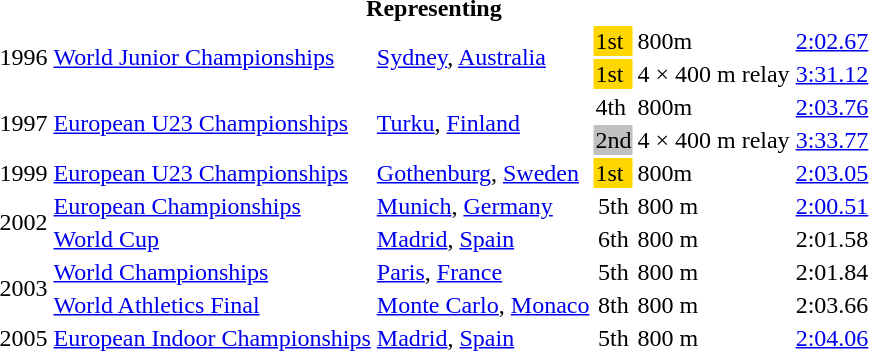<table>
<tr>
<th colspan="6">Representing </th>
</tr>
<tr>
<td rowspan=2>1996</td>
<td rowspan=2><a href='#'>World Junior Championships</a></td>
<td rowspan=2><a href='#'>Sydney</a>, <a href='#'>Australia</a></td>
<td bgcolor=gold>1st</td>
<td>800m</td>
<td><a href='#'>2:02.67</a></td>
</tr>
<tr>
<td bgcolor=gold>1st</td>
<td>4 × 400 m relay</td>
<td><a href='#'>3:31.12</a></td>
</tr>
<tr>
<td rowspan=2>1997</td>
<td rowspan=2><a href='#'>European U23 Championships</a></td>
<td rowspan=2><a href='#'>Turku</a>, <a href='#'>Finland</a></td>
<td>4th</td>
<td>800m</td>
<td><a href='#'>2:03.76</a></td>
</tr>
<tr>
<td bgcolor=silver>2nd</td>
<td>4 × 400 m relay</td>
<td><a href='#'>3:33.77</a></td>
</tr>
<tr>
<td>1999</td>
<td><a href='#'>European U23 Championships</a></td>
<td><a href='#'>Gothenburg</a>, <a href='#'>Sweden</a></td>
<td bgcolor=gold>1st</td>
<td>800m</td>
<td><a href='#'>2:03.05</a></td>
</tr>
<tr>
<td rowspan=2>2002</td>
<td><a href='#'>European Championships</a></td>
<td><a href='#'>Munich</a>, <a href='#'>Germany</a></td>
<td align="center">5th</td>
<td>800 m</td>
<td><a href='#'>2:00.51</a></td>
</tr>
<tr>
<td><a href='#'>World Cup</a></td>
<td><a href='#'>Madrid</a>, <a href='#'>Spain</a></td>
<td align="center">6th</td>
<td>800 m</td>
<td>2:01.58</td>
</tr>
<tr>
<td rowspan=2>2003</td>
<td><a href='#'>World Championships</a></td>
<td><a href='#'>Paris</a>, <a href='#'>France</a></td>
<td align="center">5th</td>
<td>800 m</td>
<td>2:01.84</td>
</tr>
<tr>
<td><a href='#'>World Athletics Final</a></td>
<td><a href='#'>Monte Carlo</a>, <a href='#'>Monaco</a></td>
<td align="center">8th</td>
<td>800 m</td>
<td>2:03.66</td>
</tr>
<tr>
<td>2005</td>
<td><a href='#'>European Indoor Championships</a></td>
<td><a href='#'>Madrid</a>, <a href='#'>Spain</a></td>
<td align="center">5th</td>
<td>800 m</td>
<td><a href='#'>2:04.06</a></td>
</tr>
</table>
